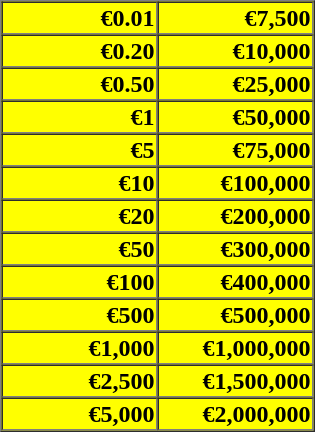<table border=1 cellspacing=0 cellpadding=1 style="background: yellow; text-align: right">
<tr>
<td width=100px><strong>€0.01</strong></td>
<td width=100px><strong>€7,500</strong></td>
</tr>
<tr>
<td><strong>€0.20</strong></td>
<td><strong>€10,000</strong></td>
</tr>
<tr>
<td><strong>€0.50</strong></td>
<td><strong>€25,000</strong></td>
</tr>
<tr>
<td><strong>€1</strong></td>
<td><strong>€50,000</strong></td>
</tr>
<tr>
<td><strong>€5</strong></td>
<td><strong>€75,000</strong></td>
</tr>
<tr>
<td><strong>€10</strong></td>
<td><strong>€100,000</strong></td>
</tr>
<tr>
<td><strong>€20</strong></td>
<td><strong>€200,000</strong></td>
</tr>
<tr>
<td><strong>€50</strong></td>
<td><strong>€300,000</strong></td>
</tr>
<tr>
<td><strong>€100</strong></td>
<td><strong>€400,000</strong></td>
</tr>
<tr>
<td><strong>€500</strong></td>
<td><strong>€500,000</strong></td>
</tr>
<tr>
<td><strong>€1,000</strong></td>
<td><strong>€1,000,000</strong></td>
</tr>
<tr>
<td><strong>€2,500</strong></td>
<td><strong>€1,500,000</strong></td>
</tr>
<tr>
<td><strong>€5,000</strong></td>
<td><strong>€2,000,000</strong></td>
</tr>
</table>
